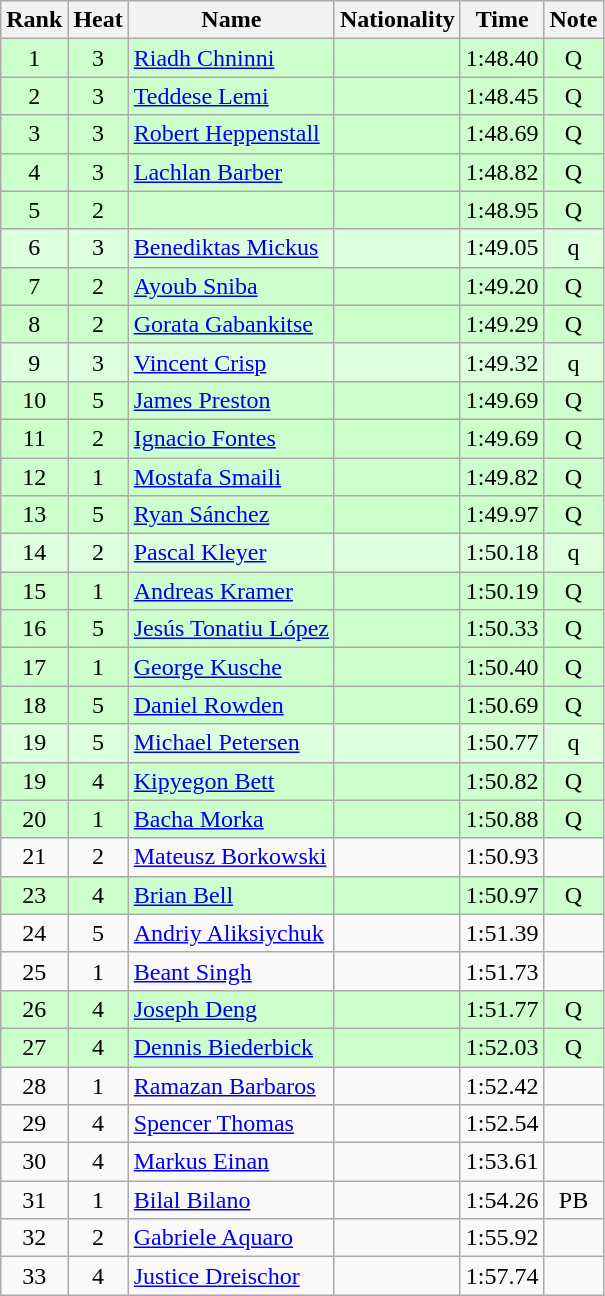<table class="wikitable sortable" style="text-align:center">
<tr>
<th>Rank</th>
<th>Heat</th>
<th>Name</th>
<th>Nationality</th>
<th>Time</th>
<th>Note</th>
</tr>
<tr bgcolor=ccffcc>
<td>1</td>
<td>3</td>
<td align=left><a href='#'>Riadh Chninni</a></td>
<td align=left></td>
<td>1:48.40</td>
<td>Q</td>
</tr>
<tr bgcolor=ccffcc>
<td>2</td>
<td>3</td>
<td align=left><a href='#'>Teddese Lemi</a></td>
<td align=left></td>
<td>1:48.45</td>
<td>Q</td>
</tr>
<tr bgcolor=ccffcc>
<td>3</td>
<td>3</td>
<td align=left><a href='#'>Robert Heppenstall</a></td>
<td align=left></td>
<td>1:48.69</td>
<td>Q</td>
</tr>
<tr bgcolor=ccffcc>
<td>4</td>
<td>3</td>
<td align=left><a href='#'>Lachlan Barber</a></td>
<td align=left></td>
<td>1:48.82</td>
<td>Q</td>
</tr>
<tr bgcolor=ccffcc>
<td>5</td>
<td>2</td>
<td align=left></td>
<td align=left></td>
<td>1:48.95</td>
<td>Q</td>
</tr>
<tr bgcolor=ddffdd>
<td>6</td>
<td>3</td>
<td align=left><a href='#'>Benediktas Mickus</a></td>
<td align=left></td>
<td>1:49.05</td>
<td>q</td>
</tr>
<tr bgcolor=ccffcc>
<td>7</td>
<td>2</td>
<td align=left><a href='#'>Ayoub Sniba</a></td>
<td align=left></td>
<td>1:49.20</td>
<td>Q</td>
</tr>
<tr bgcolor=ccffcc>
<td>8</td>
<td>2</td>
<td align=left><a href='#'>Gorata Gabankitse</a></td>
<td align=left></td>
<td>1:49.29</td>
<td>Q</td>
</tr>
<tr bgcolor=ddffdd>
<td>9</td>
<td>3</td>
<td align=left><a href='#'>Vincent Crisp</a></td>
<td align=left></td>
<td>1:49.32</td>
<td>q</td>
</tr>
<tr bgcolor=ccffcc>
<td>10</td>
<td>5</td>
<td align=left><a href='#'>James Preston</a></td>
<td align=left></td>
<td>1:49.69</td>
<td>Q</td>
</tr>
<tr bgcolor=ccffcc>
<td>11</td>
<td>2</td>
<td align=left><a href='#'>Ignacio Fontes</a></td>
<td align=left></td>
<td>1:49.69</td>
<td>Q</td>
</tr>
<tr bgcolor=ccffcc>
<td>12</td>
<td>1</td>
<td align=left><a href='#'>Mostafa Smaili</a></td>
<td align=left></td>
<td>1:49.82</td>
<td>Q</td>
</tr>
<tr bgcolor=ccffcc>
<td>13</td>
<td>5</td>
<td align=left><a href='#'>Ryan Sánchez</a></td>
<td align=left></td>
<td>1:49.97</td>
<td>Q</td>
</tr>
<tr bgcolor=ddffdd>
<td>14</td>
<td>2</td>
<td align=left><a href='#'>Pascal Kleyer</a></td>
<td align=left></td>
<td>1:50.18</td>
<td>q</td>
</tr>
<tr bgcolor=ccffcc>
<td>15</td>
<td>1</td>
<td align=left><a href='#'>Andreas Kramer</a></td>
<td align=left></td>
<td>1:50.19</td>
<td>Q</td>
</tr>
<tr bgcolor=ccffcc>
<td>16</td>
<td>5</td>
<td align=left><a href='#'>Jesús Tonatiu López</a></td>
<td align=left></td>
<td>1:50.33</td>
<td>Q</td>
</tr>
<tr bgcolor=ccffcc>
<td>17</td>
<td>1</td>
<td align=left><a href='#'>George Kusche</a></td>
<td align=left></td>
<td>1:50.40</td>
<td>Q</td>
</tr>
<tr bgcolor=ccffcc>
<td>18</td>
<td>5</td>
<td align=left><a href='#'>Daniel Rowden</a></td>
<td align=left></td>
<td>1:50.69</td>
<td>Q</td>
</tr>
<tr bgcolor=ddffdd>
<td>19</td>
<td>5</td>
<td align=left><a href='#'>Michael Petersen</a></td>
<td align=left></td>
<td>1:50.77</td>
<td>q</td>
</tr>
<tr bgcolor=ccffcc>
<td>19</td>
<td>4</td>
<td align=left><a href='#'>Kipyegon Bett</a></td>
<td align=left></td>
<td>1:50.82</td>
<td>Q</td>
</tr>
<tr bgcolor=ccffcc>
<td>20</td>
<td>1</td>
<td align=left><a href='#'>Bacha Morka</a></td>
<td align=left></td>
<td>1:50.88</td>
<td>Q</td>
</tr>
<tr>
<td>21</td>
<td>2</td>
<td align=left><a href='#'>Mateusz Borkowski</a></td>
<td align=left></td>
<td>1:50.93</td>
<td></td>
</tr>
<tr bgcolor=ccffcc>
<td>23</td>
<td>4</td>
<td align=left><a href='#'>Brian Bell</a></td>
<td align=left></td>
<td>1:50.97</td>
<td>Q</td>
</tr>
<tr>
<td>24</td>
<td>5</td>
<td align=left><a href='#'>Andriy Aliksiychuk</a></td>
<td align=left></td>
<td>1:51.39</td>
<td></td>
</tr>
<tr>
<td>25</td>
<td>1</td>
<td align=left><a href='#'>Beant Singh</a></td>
<td align=left></td>
<td>1:51.73</td>
<td></td>
</tr>
<tr bgcolor=ccffcc>
<td>26</td>
<td>4</td>
<td align=left><a href='#'>Joseph Deng</a></td>
<td align=left></td>
<td>1:51.77</td>
<td>Q</td>
</tr>
<tr bgcolor=ccffcc>
<td>27</td>
<td>4</td>
<td align=left><a href='#'>Dennis Biederbick</a></td>
<td align=left></td>
<td>1:52.03</td>
<td>Q</td>
</tr>
<tr>
<td>28</td>
<td>1</td>
<td align=left><a href='#'>Ramazan Barbaros</a></td>
<td align=left></td>
<td>1:52.42</td>
<td></td>
</tr>
<tr>
<td>29</td>
<td>4</td>
<td align=left><a href='#'>Spencer Thomas</a></td>
<td align=left></td>
<td>1:52.54</td>
<td></td>
</tr>
<tr>
<td>30</td>
<td>4</td>
<td align=left><a href='#'>Markus Einan</a></td>
<td align=left></td>
<td>1:53.61</td>
<td></td>
</tr>
<tr>
<td>31</td>
<td>1</td>
<td align=left><a href='#'>Bilal Bilano</a></td>
<td align=left></td>
<td>1:54.26</td>
<td>PB</td>
</tr>
<tr>
<td>32</td>
<td>2</td>
<td align=left><a href='#'>Gabriele Aquaro</a></td>
<td align=left></td>
<td>1:55.92</td>
<td></td>
</tr>
<tr>
<td>33</td>
<td>4</td>
<td align=left><a href='#'>Justice Dreischor</a></td>
<td align=left></td>
<td>1:57.74</td>
<td></td>
</tr>
</table>
